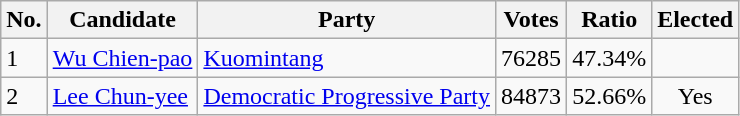<table class=wikitable>
<tr>
<th>No.</th>
<th>Candidate</th>
<th>Party</th>
<th>Votes</th>
<th>Ratio</th>
<th>Elected</th>
</tr>
<tr>
<td>1</td>
<td><a href='#'>Wu Chien-pao</a></td>
<td><a href='#'>Kuomintang</a></td>
<td>76285</td>
<td>47.34%</td>
<td></td>
</tr>
<tr>
<td>2</td>
<td><a href='#'>Lee Chun-yee</a></td>
<td><a href='#'>Democratic Progressive Party</a></td>
<td>84873</td>
<td>52.66%</td>
<td style="text-align:center;">Yes</td>
</tr>
</table>
